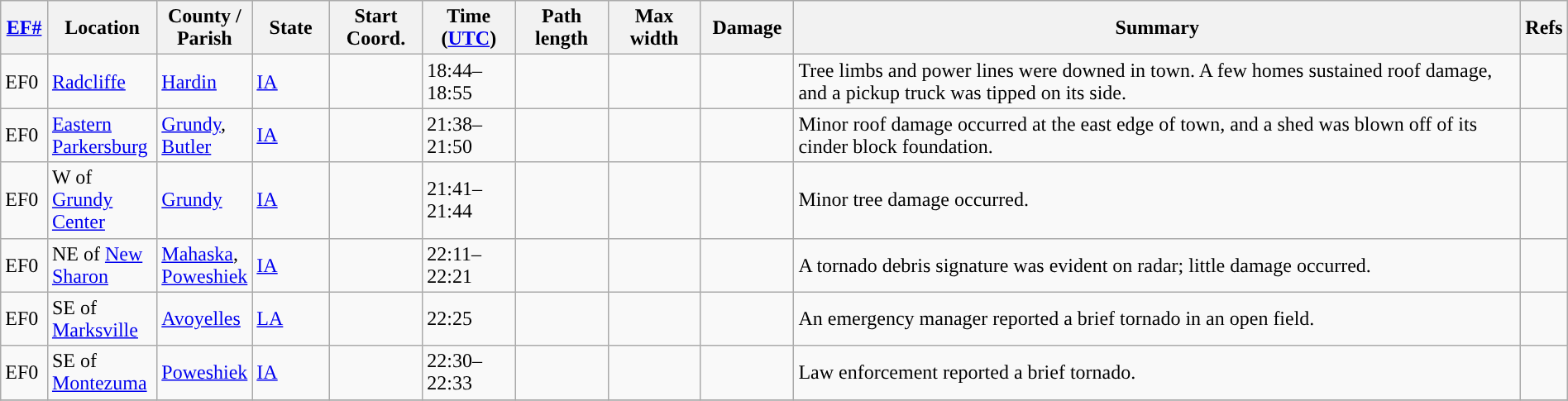<table class="wikitable sortable" style="width:100%;">
<tr>
<th scope="col"  style="width:3%; text-align:center;"><a href='#'>EF#</a></th>
<th scope="col"  style="width:7%; text-align:center;" class="unsortable">Location</th>
<th scope="col"  style="width:6%; text-align:center;" class="unsortable">County / Parish</th>
<th scope="col"  style="width:5%; text-align:center;">State</th>
<th scope="col"  style="width:6%; text-align:center;">Start Coord.</th>
<th scope="col"  style="width:6%; text-align:center;">Time (<a href='#'>UTC</a>)</th>
<th scope="col"  style="width:6%; text-align:center;">Path length</th>
<th scope="col"  style="width:6%; text-align:center;">Max width</th>
<th scope="col"  style="width:6%; text-align:center;">Damage</th>
<th scope="col" class="unsortable" style="width:48%; text-align:center;">Summary</th>
<th scope="col" class="unsortable" style="width:48%; text-align:center;">Refs</th>
</tr>
<tr>
<td>EF0</td>
<td><a href='#'>Radcliffe</a></td>
<td><a href='#'>Hardin</a></td>
<td><a href='#'>IA</a></td>
<td></td>
<td>18:44–18:55</td>
<td></td>
<td></td>
<td></td>
<td>Tree limbs and power lines were downed in town. A few homes sustained roof damage, and a pickup truck was tipped on its side.</td>
<td></td>
</tr>
<tr>
<td>EF0</td>
<td><a href='#'>Eastern Parkersburg</a></td>
<td><a href='#'>Grundy</a>, <a href='#'>Butler</a></td>
<td><a href='#'>IA</a></td>
<td></td>
<td>21:38–21:50</td>
<td></td>
<td></td>
<td></td>
<td>Minor roof damage occurred at the east edge of town, and a shed was blown off of its cinder block foundation.</td>
<td></td>
</tr>
<tr>
<td>EF0</td>
<td>W of <a href='#'>Grundy Center</a></td>
<td><a href='#'>Grundy</a></td>
<td><a href='#'>IA</a></td>
<td></td>
<td>21:41–21:44</td>
<td></td>
<td></td>
<td></td>
<td>Minor tree damage occurred.</td>
<td></td>
</tr>
<tr>
<td>EF0</td>
<td>NE of <a href='#'>New Sharon</a></td>
<td><a href='#'>Mahaska</a>, <a href='#'>Poweshiek</a></td>
<td><a href='#'>IA</a></td>
<td></td>
<td>22:11–22:21</td>
<td></td>
<td></td>
<td></td>
<td>A tornado debris signature was evident on radar; little damage occurred.</td>
<td></td>
</tr>
<tr>
<td>EF0</td>
<td>SE of <a href='#'>Marksville</a></td>
<td><a href='#'>Avoyelles</a></td>
<td><a href='#'>LA</a></td>
<td></td>
<td>22:25</td>
<td></td>
<td></td>
<td></td>
<td>An emergency manager reported a brief tornado in an open field.</td>
<td></td>
</tr>
<tr>
<td>EF0</td>
<td>SE of <a href='#'>Montezuma</a></td>
<td><a href='#'>Poweshiek</a></td>
<td><a href='#'>IA</a></td>
<td></td>
<td>22:30–22:33</td>
<td></td>
<td></td>
<td></td>
<td>Law enforcement reported a brief tornado.</td>
<td></td>
</tr>
<tr>
</tr>
</table>
